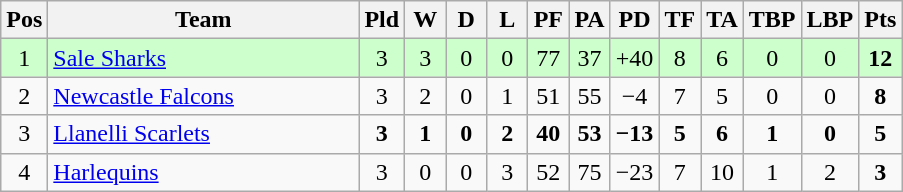<table class="wikitable" style="text-align:center">
<tr>
<th width="20">Pos</th>
<th width="200">Team</th>
<th width="20">Pld</th>
<th width="20">W</th>
<th width="20">D</th>
<th width="20">L</th>
<th width="20">PF</th>
<th width="20">PA</th>
<th width="20">PD</th>
<th width="20">TF</th>
<th width="20">TA</th>
<th width="20">TBP</th>
<th width="20">LBP</th>
<th width="20">Pts</th>
</tr>
<tr bgcolor=#ccffcc>
<td>1</td>
<td align=left> <a href='#'>Sale Sharks</a></td>
<td>3</td>
<td>3</td>
<td>0</td>
<td>0</td>
<td>77</td>
<td>37</td>
<td>+40</td>
<td>8</td>
<td>6</td>
<td>0</td>
<td>0</td>
<td><strong>12</strong></td>
</tr>
<tr>
<td>2</td>
<td align=left> <a href='#'>Newcastle Falcons</a></td>
<td>3</td>
<td>2</td>
<td>0</td>
<td>1</td>
<td>51</td>
<td>55</td>
<td>−4</td>
<td>7</td>
<td>5</td>
<td>0</td>
<td>0</td>
<td><strong>8</strong></td>
</tr>
<tr>
<td>3</td>
<td align=left> <a href='#'>Llanelli Scarlets</a></td>
<td><strong>3</strong></td>
<td><strong>1</strong></td>
<td><strong>0</strong></td>
<td><strong>2</strong></td>
<td><strong>40</strong></td>
<td><strong>53</strong></td>
<td><strong>−13</strong></td>
<td><strong>5</strong></td>
<td><strong>6</strong></td>
<td><strong>1</strong></td>
<td><strong>0</strong></td>
<td><strong>5</strong></td>
</tr>
<tr>
<td>4</td>
<td align=left> <a href='#'>Harlequins</a></td>
<td>3</td>
<td>0</td>
<td>0</td>
<td>3</td>
<td>52</td>
<td>75</td>
<td>−23</td>
<td>7</td>
<td>10</td>
<td>1</td>
<td>2</td>
<td><strong>3</strong></td>
</tr>
</table>
